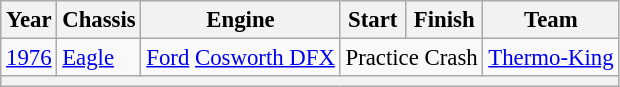<table class="wikitable" style="font-size: 95%;">
<tr>
<th>Year</th>
<th>Chassis</th>
<th>Engine</th>
<th>Start</th>
<th>Finish</th>
<th>Team</th>
</tr>
<tr>
<td><a href='#'>1976</a></td>
<td><a href='#'>Eagle</a></td>
<td><a href='#'>Ford</a> <a href='#'>Cosworth DFX</a></td>
<td colspan=2 align=center>Practice Crash</td>
<td><a href='#'>Thermo-King</a></td>
</tr>
<tr>
<th colspan="17"></th>
</tr>
</table>
